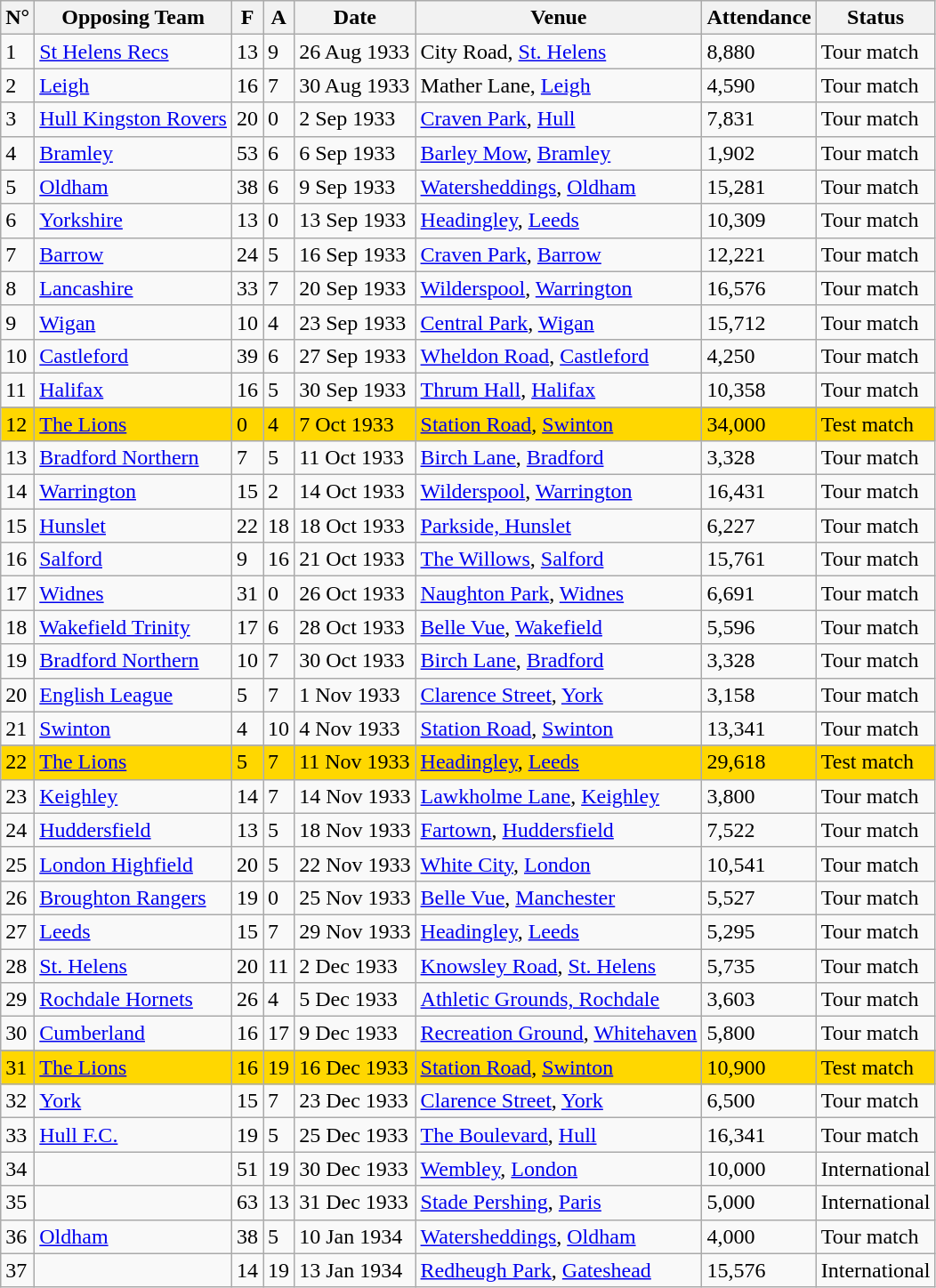<table class="wikitable sortable">
<tr>
<th>N°</th>
<th>Opposing Team</th>
<th>F</th>
<th>A</th>
<th>Date</th>
<th>Venue</th>
<th>Attendance</th>
<th>Status</th>
</tr>
<tr>
<td>1</td>
<td> <a href='#'>St Helens Recs</a></td>
<td>13</td>
<td>9</td>
<td>26 Aug 1933</td>
<td>City Road, <a href='#'>St. Helens</a></td>
<td>8,880</td>
<td>Tour match</td>
</tr>
<tr>
<td>2</td>
<td> <a href='#'>Leigh</a></td>
<td>16</td>
<td>7</td>
<td>30 Aug 1933</td>
<td>Mather Lane, <a href='#'>Leigh</a></td>
<td>4,590</td>
<td>Tour match</td>
</tr>
<tr>
<td>3</td>
<td> <a href='#'>Hull Kingston Rovers</a></td>
<td>20</td>
<td>0</td>
<td>2 Sep 1933</td>
<td><a href='#'>Craven Park</a>, <a href='#'>Hull</a></td>
<td>7,831</td>
<td>Tour match</td>
</tr>
<tr>
<td>4</td>
<td> <a href='#'>Bramley</a></td>
<td>53</td>
<td>6</td>
<td>6 Sep 1933</td>
<td><a href='#'>Barley Mow</a>, <a href='#'>Bramley</a></td>
<td>1,902</td>
<td>Tour match</td>
</tr>
<tr>
<td>5</td>
<td> <a href='#'>Oldham</a></td>
<td>38</td>
<td>6</td>
<td>9 Sep 1933</td>
<td><a href='#'>Watersheddings</a>, <a href='#'>Oldham</a></td>
<td>15,281</td>
<td>Tour match</td>
</tr>
<tr>
<td>6</td>
<td> <a href='#'>Yorkshire</a></td>
<td>13</td>
<td>0</td>
<td>13 Sep 1933</td>
<td><a href='#'>Headingley</a>, <a href='#'>Leeds</a></td>
<td>10,309</td>
<td>Tour match</td>
</tr>
<tr>
<td>7</td>
<td> <a href='#'>Barrow</a></td>
<td>24</td>
<td>5</td>
<td>16 Sep 1933</td>
<td><a href='#'>Craven Park</a>, <a href='#'>Barrow</a></td>
<td>12,221</td>
<td>Tour match</td>
</tr>
<tr>
<td>8</td>
<td> <a href='#'>Lancashire</a></td>
<td>33</td>
<td>7</td>
<td>20 Sep 1933</td>
<td><a href='#'>Wilderspool</a>, <a href='#'>Warrington</a></td>
<td>16,576</td>
<td>Tour match</td>
</tr>
<tr>
<td>9</td>
<td> <a href='#'>Wigan</a></td>
<td>10</td>
<td>4</td>
<td>23 Sep 1933</td>
<td><a href='#'>Central Park</a>, <a href='#'>Wigan</a></td>
<td>15,712</td>
<td>Tour match</td>
</tr>
<tr>
<td>10</td>
<td> <a href='#'>Castleford</a></td>
<td>39</td>
<td>6</td>
<td>27 Sep 1933</td>
<td><a href='#'>Wheldon Road</a>, <a href='#'>Castleford</a></td>
<td>4,250</td>
<td>Tour match</td>
</tr>
<tr>
<td>11</td>
<td> <a href='#'>Halifax</a></td>
<td>16</td>
<td>5</td>
<td>30 Sep 1933</td>
<td><a href='#'>Thrum Hall</a>, <a href='#'>Halifax</a></td>
<td>10,358</td>
<td>Tour match</td>
</tr>
<tr>
</tr>
<tr bgcolor=Gold>
<td>12</td>
<td> <a href='#'>The Lions</a></td>
<td>0</td>
<td>4</td>
<td>7 Oct 1933</td>
<td><a href='#'>Station Road</a>, <a href='#'>Swinton</a></td>
<td>34,000</td>
<td>Test match</td>
</tr>
<tr>
<td>13</td>
<td> <a href='#'>Bradford Northern</a></td>
<td>7</td>
<td>5</td>
<td>11 Oct 1933</td>
<td><a href='#'>Birch Lane</a>, <a href='#'>Bradford</a></td>
<td>3,328</td>
<td>Tour match</td>
</tr>
<tr>
<td>14</td>
<td> <a href='#'>Warrington</a></td>
<td>15</td>
<td>2</td>
<td>14 Oct 1933</td>
<td><a href='#'>Wilderspool</a>, <a href='#'>Warrington</a></td>
<td>16,431</td>
<td>Tour match</td>
</tr>
<tr>
<td>15</td>
<td> <a href='#'>Hunslet</a></td>
<td>22</td>
<td>18</td>
<td>18 Oct 1933</td>
<td><a href='#'>Parkside, Hunslet</a></td>
<td>6,227</td>
<td>Tour match</td>
</tr>
<tr>
<td>16</td>
<td> <a href='#'>Salford</a></td>
<td>9</td>
<td>16</td>
<td>21 Oct 1933</td>
<td><a href='#'>The Willows</a>, <a href='#'>Salford</a></td>
<td>15,761</td>
<td>Tour match</td>
</tr>
<tr>
<td>17</td>
<td> <a href='#'>Widnes</a></td>
<td>31</td>
<td>0</td>
<td>26 Oct 1933</td>
<td><a href='#'>Naughton Park</a>, <a href='#'>Widnes</a></td>
<td>6,691</td>
<td>Tour match</td>
</tr>
<tr>
<td>18</td>
<td> <a href='#'>Wakefield Trinity</a></td>
<td>17</td>
<td>6</td>
<td>28 Oct 1933</td>
<td><a href='#'>Belle Vue</a>, <a href='#'>Wakefield</a></td>
<td>5,596</td>
<td>Tour match</td>
</tr>
<tr>
<td>19</td>
<td> <a href='#'>Bradford Northern</a></td>
<td>10</td>
<td>7</td>
<td>30 Oct 1933</td>
<td><a href='#'>Birch Lane</a>, <a href='#'>Bradford</a></td>
<td>3,328</td>
<td>Tour match</td>
</tr>
<tr>
<td>20</td>
<td> <a href='#'>English League</a></td>
<td>5</td>
<td>7</td>
<td>1 Nov 1933</td>
<td><a href='#'>Clarence Street</a>, <a href='#'>York</a></td>
<td>3,158</td>
<td>Tour match</td>
</tr>
<tr>
<td>21</td>
<td> <a href='#'>Swinton</a></td>
<td>4</td>
<td>10</td>
<td>4 Nov 1933</td>
<td><a href='#'>Station Road</a>, <a href='#'>Swinton</a></td>
<td>13,341</td>
<td>Tour match</td>
</tr>
<tr>
</tr>
<tr bgcolor=Gold>
<td>22</td>
<td> <a href='#'>The Lions</a></td>
<td>5</td>
<td>7</td>
<td>11 Nov 1933</td>
<td><a href='#'>Headingley</a>, <a href='#'>Leeds</a></td>
<td>29,618</td>
<td>Test match</td>
</tr>
<tr>
<td>23</td>
<td> <a href='#'>Keighley</a></td>
<td>14</td>
<td>7</td>
<td>14 Nov 1933</td>
<td><a href='#'>Lawkholme Lane</a>, <a href='#'>Keighley</a></td>
<td>3,800</td>
<td>Tour match</td>
</tr>
<tr>
<td>24</td>
<td> <a href='#'>Huddersfield</a></td>
<td>13</td>
<td>5</td>
<td>18 Nov 1933</td>
<td><a href='#'>Fartown</a>, <a href='#'>Huddersfield</a></td>
<td>7,522</td>
<td>Tour match</td>
</tr>
<tr>
<td>25</td>
<td> <a href='#'>London Highfield</a></td>
<td>20</td>
<td>5</td>
<td>22 Nov 1933</td>
<td><a href='#'>White City</a>, <a href='#'>London</a></td>
<td>10,541</td>
<td>Tour match</td>
</tr>
<tr>
<td>26</td>
<td> <a href='#'>Broughton Rangers</a></td>
<td>19</td>
<td>0</td>
<td>25 Nov 1933</td>
<td><a href='#'>Belle Vue</a>, <a href='#'>Manchester</a></td>
<td>5,527</td>
<td>Tour match</td>
</tr>
<tr>
<td>27</td>
<td> <a href='#'>Leeds</a></td>
<td>15</td>
<td>7</td>
<td>29 Nov 1933</td>
<td><a href='#'>Headingley</a>, <a href='#'>Leeds</a></td>
<td>5,295</td>
<td>Tour match</td>
</tr>
<tr>
<td>28</td>
<td> <a href='#'>St. Helens</a></td>
<td>20</td>
<td>11</td>
<td>2 Dec 1933</td>
<td><a href='#'>Knowsley Road</a>, <a href='#'>St. Helens</a></td>
<td>5,735</td>
<td>Tour match</td>
</tr>
<tr>
<td>29</td>
<td> <a href='#'>Rochdale Hornets</a></td>
<td>26</td>
<td>4</td>
<td>5 Dec 1933</td>
<td><a href='#'>Athletic Grounds, Rochdale</a></td>
<td>3,603</td>
<td>Tour match</td>
</tr>
<tr>
<td>30</td>
<td> <a href='#'>Cumberland</a></td>
<td>16</td>
<td>17</td>
<td>9 Dec 1933</td>
<td><a href='#'>Recreation Ground</a>, <a href='#'>Whitehaven</a></td>
<td>5,800</td>
<td>Tour match</td>
</tr>
<tr>
</tr>
<tr bgcolor=Gold>
<td>31</td>
<td> <a href='#'>The Lions</a></td>
<td>16</td>
<td>19</td>
<td>16 Dec 1933</td>
<td><a href='#'>Station Road</a>, <a href='#'>Swinton</a></td>
<td>10,900</td>
<td>Test match</td>
</tr>
<tr>
<td>32</td>
<td> <a href='#'>York</a></td>
<td>15</td>
<td>7</td>
<td>23 Dec 1933</td>
<td><a href='#'>Clarence Street</a>, <a href='#'>York</a></td>
<td>6,500</td>
<td>Tour match</td>
</tr>
<tr>
<td>33</td>
<td> <a href='#'>Hull F.C.</a></td>
<td>19</td>
<td>5</td>
<td>25 Dec 1933</td>
<td><a href='#'>The Boulevard</a>, <a href='#'>Hull</a></td>
<td>16,341</td>
<td>Tour match</td>
</tr>
<tr>
<td>34</td>
<td></td>
<td>51</td>
<td>19</td>
<td>30 Dec 1933</td>
<td><a href='#'>Wembley</a>, <a href='#'>London</a></td>
<td>10,000</td>
<td>International</td>
</tr>
<tr>
<td>35</td>
<td></td>
<td>63</td>
<td>13</td>
<td>31 Dec 1933</td>
<td><a href='#'>Stade Pershing</a>, <a href='#'>Paris</a></td>
<td>5,000</td>
<td>International</td>
</tr>
<tr>
<td>36</td>
<td> <a href='#'>Oldham</a></td>
<td>38</td>
<td>5</td>
<td>10 Jan 1934</td>
<td><a href='#'>Watersheddings</a>, <a href='#'>Oldham</a></td>
<td>4,000</td>
<td>Tour match</td>
</tr>
<tr>
<td>37</td>
<td></td>
<td>14</td>
<td>19</td>
<td>13 Jan 1934</td>
<td><a href='#'>Redheugh Park</a>, <a href='#'>Gateshead</a></td>
<td>15,576</td>
<td>International</td>
</tr>
</table>
